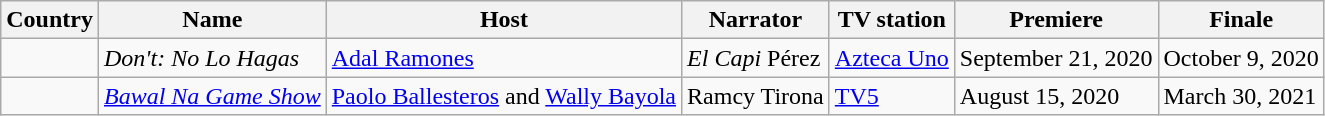<table class="wikitable">
<tr>
<th>Country</th>
<th>Name</th>
<th>Host</th>
<th>Narrator</th>
<th>TV station</th>
<th>Premiere</th>
<th>Finale</th>
</tr>
<tr>
<td></td>
<td><em>Don't: No Lo Hagas</em></td>
<td><a href='#'>Adal Ramones</a></td>
<td><em>El Capi</em> Pérez</td>
<td><a href='#'>Azteca Uno</a></td>
<td>September 21, 2020</td>
<td>October 9, 2020</td>
</tr>
<tr>
<td></td>
<td><em><a href='#'>Bawal Na Game Show</a></em></td>
<td><a href='#'>Paolo Ballesteros</a> and <a href='#'>Wally Bayola</a></td>
<td>Ramcy Tirona</td>
<td><a href='#'>TV5</a></td>
<td>August 15, 2020</td>
<td>March 30, 2021</td>
</tr>
</table>
